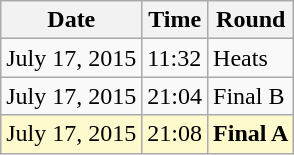<table class="wikitable">
<tr>
<th>Date</th>
<th>Time</th>
<th>Round</th>
</tr>
<tr>
<td>July 17, 2015</td>
<td>11:32</td>
<td>Heats</td>
</tr>
<tr>
<td>July 17, 2015</td>
<td>21:04</td>
<td>Final B</td>
</tr>
<tr style=background:lemonchiffon>
<td>July 17, 2015</td>
<td>21:08</td>
<td><strong>Final A</strong></td>
</tr>
</table>
